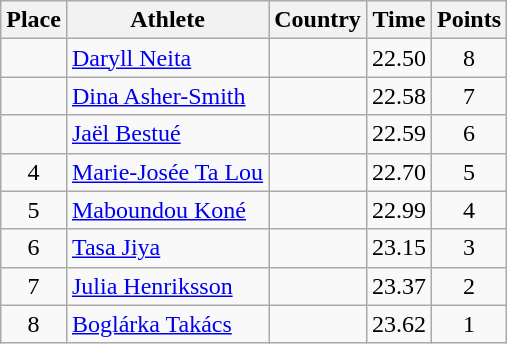<table class="wikitable">
<tr>
<th>Place</th>
<th>Athlete</th>
<th>Country</th>
<th>Time</th>
<th>Points</th>
</tr>
<tr>
<td align=center></td>
<td><a href='#'>Daryll Neita</a></td>
<td></td>
<td>22.50</td>
<td align=center>8</td>
</tr>
<tr>
<td align=center></td>
<td><a href='#'>Dina Asher-Smith</a></td>
<td></td>
<td>22.58</td>
<td align=center>7</td>
</tr>
<tr>
<td align=center></td>
<td><a href='#'>Jaël Bestué</a></td>
<td></td>
<td>22.59</td>
<td align=center>6</td>
</tr>
<tr>
<td align=center>4</td>
<td><a href='#'>Marie-Josée Ta Lou</a></td>
<td></td>
<td>22.70</td>
<td align=center>5</td>
</tr>
<tr>
<td align=center>5</td>
<td><a href='#'>Maboundou Koné</a></td>
<td></td>
<td>22.99</td>
<td align=center>4</td>
</tr>
<tr>
<td align=center>6</td>
<td><a href='#'>Tasa Jiya</a></td>
<td></td>
<td>23.15</td>
<td align=center>3</td>
</tr>
<tr>
<td align=center>7</td>
<td><a href='#'>Julia Henriksson</a></td>
<td></td>
<td>23.37</td>
<td align=center>2</td>
</tr>
<tr>
<td align=center>8</td>
<td><a href='#'>Boglárka Takács</a></td>
<td></td>
<td>23.62</td>
<td align=center>1</td>
</tr>
</table>
